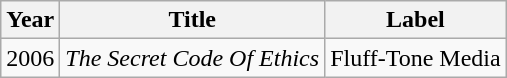<table class="wikitable">
<tr>
<th>Year</th>
<th>Title</th>
<th>Label</th>
</tr>
<tr>
<td>2006</td>
<td><em>The Secret Code Of Ethics</em></td>
<td>Fluff-Tone Media</td>
</tr>
</table>
